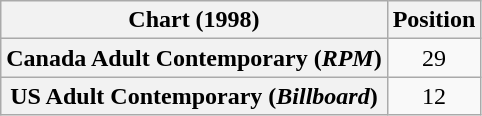<table class="wikitable sortable plainrowheaders" style="text-align:center">
<tr>
<th scope="col">Chart (1998)</th>
<th scope="col">Position</th>
</tr>
<tr>
<th scope="row">Canada Adult Contemporary (<em>RPM</em>)</th>
<td>29</td>
</tr>
<tr>
<th scope="row">US Adult Contemporary (<em>Billboard</em>)</th>
<td>12</td>
</tr>
</table>
